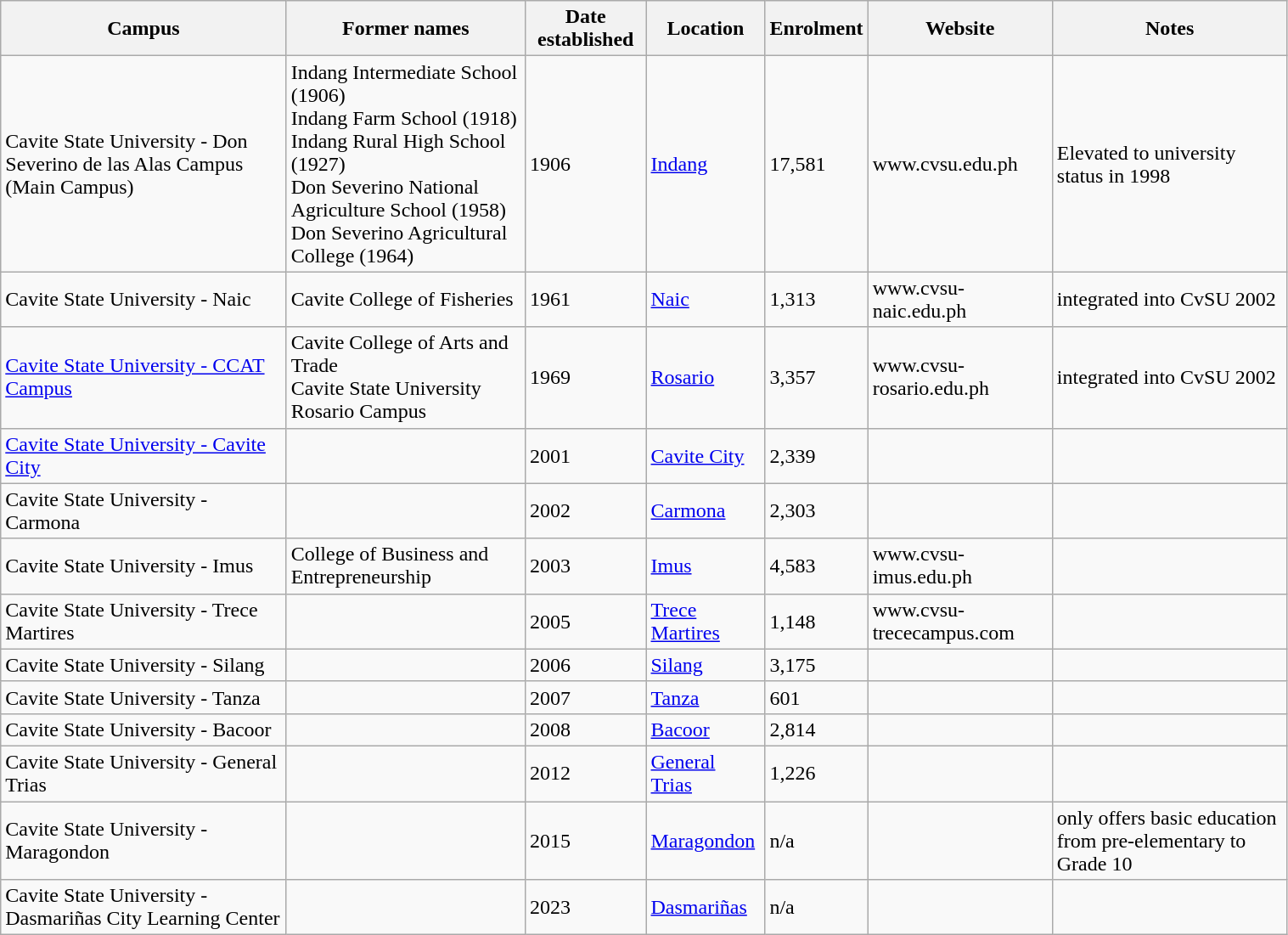<table class="wikitable sortable" border="1" width="80%">
<tr>
<th>Campus</th>
<th>Former names</th>
<th>Date established</th>
<th>Location</th>
<th>Enrolment</th>
<th>Website</th>
<th>Notes</th>
</tr>
<tr>
<td>Cavite State University - Don Severino de las Alas Campus (Main Campus)</td>
<td>Indang Intermediate School (1906)<br>Indang Farm School (1918)<br>Indang Rural High School (1927)<br>Don Severino National Agriculture School (1958)<br>Don Severino Agricultural College (1964)</td>
<td>1906</td>
<td><a href='#'>Indang</a></td>
<td>17,581</td>
<td>www.cvsu.edu.ph</td>
<td>Elevated to university status in 1998</td>
</tr>
<tr>
<td>Cavite State University - Naic</td>
<td>Cavite College of Fisheries</td>
<td>1961</td>
<td><a href='#'>Naic</a></td>
<td>1,313</td>
<td>www.cvsu-naic.edu.ph</td>
<td>integrated into CvSU 2002</td>
</tr>
<tr>
<td><a href='#'>Cavite State University - CCAT Campus</a></td>
<td>Cavite College of Arts and Trade<br>Cavite State University Rosario Campus</td>
<td>1969</td>
<td><a href='#'>Rosario</a></td>
<td>3,357</td>
<td>www.cvsu-rosario.edu.ph</td>
<td>integrated into CvSU 2002</td>
</tr>
<tr>
<td><a href='#'>Cavite State University - Cavite City</a></td>
<td></td>
<td>2001</td>
<td><a href='#'>Cavite City</a></td>
<td>2,339</td>
<td></td>
<td></td>
</tr>
<tr>
<td>Cavite State University - Carmona</td>
<td></td>
<td>2002</td>
<td><a href='#'>Carmona</a></td>
<td>2,303</td>
<td></td>
<td></td>
</tr>
<tr>
<td>Cavite State University - Imus</td>
<td>College of Business and Entrepreneurship</td>
<td>2003</td>
<td><a href='#'>Imus</a></td>
<td>4,583</td>
<td>www.cvsu-imus.edu.ph</td>
<td></td>
</tr>
<tr>
<td>Cavite State University - Trece Martires</td>
<td></td>
<td>2005</td>
<td><a href='#'>Trece Martires</a></td>
<td>1,148</td>
<td>www.cvsu-trececampus.com</td>
<td></td>
</tr>
<tr>
<td>Cavite State University - Silang</td>
<td></td>
<td>2006</td>
<td><a href='#'>Silang</a></td>
<td>3,175</td>
<td></td>
<td></td>
</tr>
<tr>
<td>Cavite State University - Tanza</td>
<td></td>
<td>2007</td>
<td><a href='#'>Tanza</a></td>
<td>601</td>
<td></td>
<td></td>
</tr>
<tr>
<td>Cavite State University - Bacoor</td>
<td></td>
<td>2008</td>
<td><a href='#'>Bacoor</a></td>
<td>2,814</td>
<td></td>
<td></td>
</tr>
<tr>
<td>Cavite State University - General Trias</td>
<td></td>
<td>2012</td>
<td><a href='#'>General Trias</a></td>
<td>1,226</td>
<td></td>
<td></td>
</tr>
<tr>
<td>Cavite State University - Maragondon</td>
<td></td>
<td>2015</td>
<td><a href='#'>Maragondon</a></td>
<td>n/a</td>
<td></td>
<td>only offers basic education from pre-elementary to Grade 10</td>
</tr>
<tr>
<td>Cavite State University - Dasmariñas City Learning Center</td>
<td></td>
<td>2023</td>
<td><a href='#'>Dasmariñas</a></td>
<td>n/a</td>
<td></td>
<td></td>
</tr>
</table>
